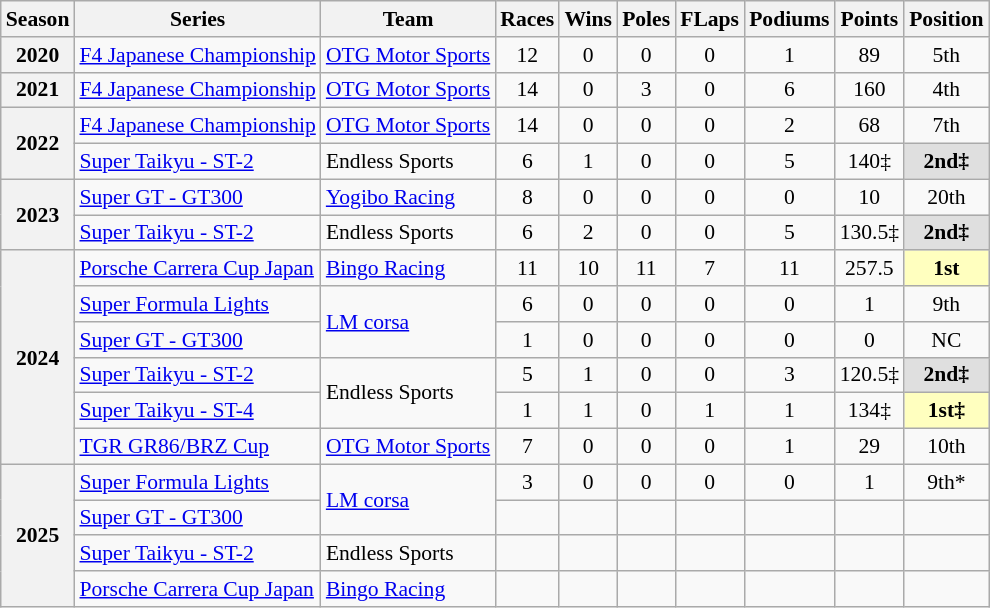<table class="wikitable" style="font-size: 90%; text-align:center">
<tr>
<th>Season</th>
<th>Series</th>
<th>Team</th>
<th>Races</th>
<th>Wins</th>
<th>Poles</th>
<th>FLaps</th>
<th>Podiums</th>
<th>Points</th>
<th>Position</th>
</tr>
<tr>
<th>2020</th>
<td align=left nowrap><a href='#'>F4 Japanese Championship</a></td>
<td align=left><a href='#'>OTG Motor Sports</a></td>
<td>12</td>
<td>0</td>
<td>0</td>
<td>0</td>
<td>1</td>
<td>89</td>
<td>5th</td>
</tr>
<tr>
<th>2021</th>
<td align=left><a href='#'>F4 Japanese Championship</a></td>
<td align=left><a href='#'>OTG Motor Sports</a></td>
<td>14</td>
<td>0</td>
<td>3</td>
<td>0</td>
<td>6</td>
<td>160</td>
<td>4th</td>
</tr>
<tr>
<th rowspan="2">2022</th>
<td align=left><a href='#'>F4 Japanese Championship</a></td>
<td align=left><a href='#'>OTG Motor Sports</a></td>
<td>14</td>
<td>0</td>
<td>0</td>
<td>0</td>
<td>2</td>
<td>68</td>
<td>7th</td>
</tr>
<tr>
<td align=left><a href='#'>Super Taikyu - ST-2</a></td>
<td align=left>Endless Sports</td>
<td>6</td>
<td>1</td>
<td>0</td>
<td>0</td>
<td>5</td>
<td>140‡</td>
<td style="background:#dfdfdf;"><strong>2nd‡</strong></td>
</tr>
<tr>
<th rowspan="2">2023</th>
<td align=left><a href='#'>Super GT - GT300</a></td>
<td align=left><a href='#'>Yogibo Racing</a></td>
<td>8</td>
<td>0</td>
<td>0</td>
<td>0</td>
<td>0</td>
<td>10</td>
<td>20th</td>
</tr>
<tr>
<td align=left><a href='#'>Super Taikyu - ST-2</a></td>
<td align=left>Endless Sports</td>
<td>6</td>
<td>2</td>
<td>0</td>
<td>0</td>
<td>5</td>
<td>130.5‡</td>
<td style="background:#dfdfdf;"><strong>2nd‡</strong></td>
</tr>
<tr>
<th rowspan="6">2024</th>
<td align=left nowrap><a href='#'>Porsche Carrera Cup Japan</a></td>
<td align=left nowrap><a href='#'>Bingo Racing</a></td>
<td>11</td>
<td>10</td>
<td>11</td>
<td>7</td>
<td>11</td>
<td>257.5</td>
<td style="background:#ffffbf;"><strong>1st</strong></td>
</tr>
<tr>
<td align=left><a href='#'>Super Formula Lights</a></td>
<td rowspan="2" align="left"><a href='#'>LM corsa</a></td>
<td>6</td>
<td>0</td>
<td>0</td>
<td>0</td>
<td>0</td>
<td>1</td>
<td>9th</td>
</tr>
<tr>
<td align=left><a href='#'>Super GT - GT300</a></td>
<td>1</td>
<td>0</td>
<td>0</td>
<td>0</td>
<td>0</td>
<td>0</td>
<td>NC</td>
</tr>
<tr>
<td align=left><a href='#'>Super Taikyu - ST-2</a></td>
<td align=left rowspan="2">Endless Sports</td>
<td>5</td>
<td>1</td>
<td>0</td>
<td>0</td>
<td>3</td>
<td>120.5‡</td>
<td style="background:#dfdfdf;"><strong>2nd‡</strong></td>
</tr>
<tr>
<td align=left><a href='#'>Super Taikyu - ST-4</a></td>
<td>1</td>
<td>1</td>
<td>0</td>
<td>1</td>
<td>1</td>
<td>134‡</td>
<td style="background:#ffffbf;"><strong>1st‡</strong></td>
</tr>
<tr>
<td align=left><a href='#'>TGR GR86/BRZ Cup</a></td>
<td align=left><a href='#'>OTG Motor Sports</a></td>
<td>7</td>
<td>0</td>
<td>0</td>
<td>0</td>
<td>1</td>
<td>29</td>
<td>10th</td>
</tr>
<tr>
<th rowspan="4">2025</th>
<td align=left><a href='#'>Super Formula Lights</a></td>
<td rowspan="2" align="left"><a href='#'>LM corsa</a></td>
<td>3</td>
<td>0</td>
<td>0</td>
<td>0</td>
<td>0</td>
<td>1</td>
<td>9th*</td>
</tr>
<tr>
<td align=left><a href='#'>Super GT - GT300</a></td>
<td></td>
<td></td>
<td></td>
<td></td>
<td></td>
<td></td>
<td></td>
</tr>
<tr>
<td align=left><a href='#'>Super Taikyu - ST-2</a></td>
<td align=left>Endless Sports</td>
<td></td>
<td></td>
<td></td>
<td></td>
<td></td>
<td></td>
<td></td>
</tr>
<tr>
<td align=left><a href='#'>Porsche Carrera Cup Japan</a></td>
<td align=left><a href='#'>Bingo Racing</a></td>
<td></td>
<td></td>
<td></td>
<td></td>
<td></td>
<td></td>
<td></td>
</tr>
</table>
